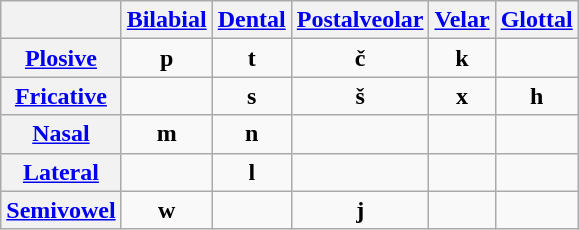<table class="wikitable" style=text-align:center>
<tr>
<th></th>
<th><a href='#'>Bilabial</a></th>
<th><a href='#'>Dental</a></th>
<th><a href='#'>Postalveolar</a></th>
<th><a href='#'>Velar</a></th>
<th><a href='#'>Glottal</a></th>
</tr>
<tr>
<th><a href='#'>Plosive</a></th>
<td><strong>p</strong> </td>
<td><strong>t</strong> </td>
<td><strong>č</strong> </td>
<td><strong>k</strong> </td>
<td></td>
</tr>
<tr>
<th><a href='#'>Fricative</a></th>
<td></td>
<td><strong>s</strong> </td>
<td><strong>š</strong> </td>
<td><strong>x</strong> </td>
<td><strong>h</strong> </td>
</tr>
<tr>
<th><a href='#'>Nasal</a></th>
<td><strong>m</strong> </td>
<td><strong>n</strong> </td>
<td></td>
<td></td>
<td></td>
</tr>
<tr>
<th><a href='#'>Lateral</a></th>
<td></td>
<td><strong>l</strong> </td>
<td></td>
<td></td>
<td></td>
</tr>
<tr>
<th><a href='#'>Semivowel</a></th>
<td><strong>w</strong> </td>
<td></td>
<td><strong>j</strong> </td>
<td></td>
<td></td>
</tr>
</table>
